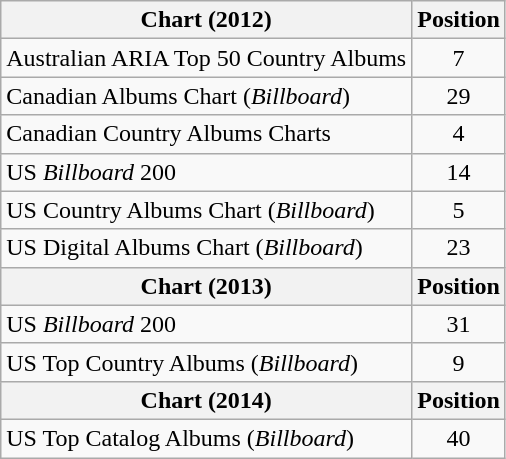<table class="wikitable">
<tr>
<th>Chart (2012)</th>
<th>Position</th>
</tr>
<tr>
<td>Australian ARIA Top 50 Country Albums</td>
<td style="text-align:center;">7</td>
</tr>
<tr>
<td>Canadian Albums Chart (<em>Billboard</em>)</td>
<td style="text-align:center;">29</td>
</tr>
<tr>
<td>Canadian Country Albums Charts</td>
<td style="text-align:center;">4</td>
</tr>
<tr>
<td>US <em>Billboard</em> 200</td>
<td style="text-align:center;">14</td>
</tr>
<tr>
<td>US Country Albums Chart (<em>Billboard</em>)</td>
<td style="text-align:center;">5</td>
</tr>
<tr>
<td>US Digital Albums Chart (<em>Billboard</em>)</td>
<td style="text-align:center;">23</td>
</tr>
<tr>
<th>Chart (2013)</th>
<th>Position</th>
</tr>
<tr>
<td>US <em>Billboard</em> 200</td>
<td style="text-align:center;">31</td>
</tr>
<tr>
<td>US Top Country Albums (<em>Billboard</em>)</td>
<td style="text-align:center;">9</td>
</tr>
<tr>
<th>Chart (2014)</th>
<th>Position</th>
</tr>
<tr>
<td>US Top Catalog Albums (<em>Billboard</em>)</td>
<td style="text-align:center;">40</td>
</tr>
</table>
